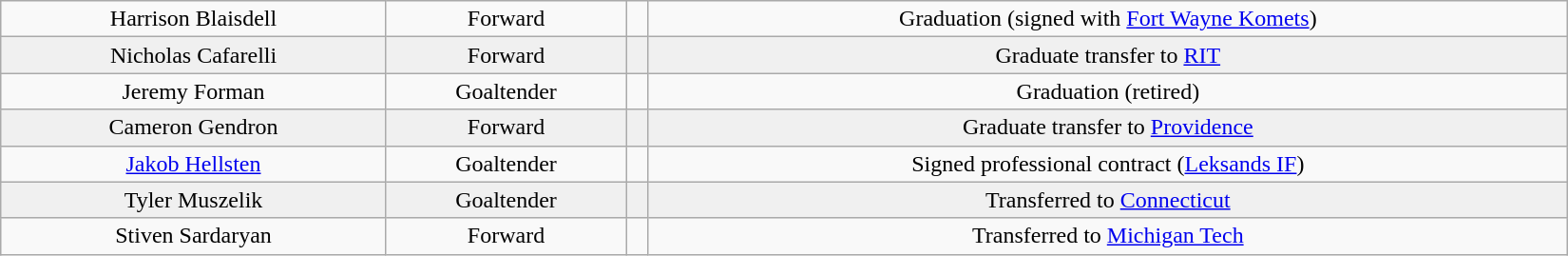<table class="wikitable" width=1100>
<tr align="center" bgcolor="">
<td>Harrison Blaisdell</td>
<td>Forward</td>
<td></td>
<td>Graduation (signed with <a href='#'>Fort Wayne Komets</a>)</td>
</tr>
<tr align="center" bgcolor="f0f0f0">
<td>Nicholas Cafarelli</td>
<td>Forward</td>
<td></td>
<td>Graduate transfer to <a href='#'>RIT</a></td>
</tr>
<tr align="center" bgcolor="">
<td>Jeremy Forman</td>
<td>Goaltender</td>
<td></td>
<td>Graduation (retired)</td>
</tr>
<tr align="center" bgcolor="f0f0f0">
<td>Cameron Gendron</td>
<td>Forward</td>
<td></td>
<td>Graduate transfer to <a href='#'>Providence</a></td>
</tr>
<tr align="center" bgcolor="">
<td><a href='#'>Jakob Hellsten</a></td>
<td>Goaltender</td>
<td></td>
<td>Signed professional contract (<a href='#'>Leksands IF</a>)</td>
</tr>
<tr align="center" bgcolor="f0f0f0">
<td>Tyler Muszelik</td>
<td>Goaltender</td>
<td></td>
<td>Transferred to <a href='#'>Connecticut</a></td>
</tr>
<tr align="center" bgcolor="">
<td>Stiven Sardaryan</td>
<td>Forward</td>
<td></td>
<td>Transferred to <a href='#'>Michigan Tech</a></td>
</tr>
</table>
